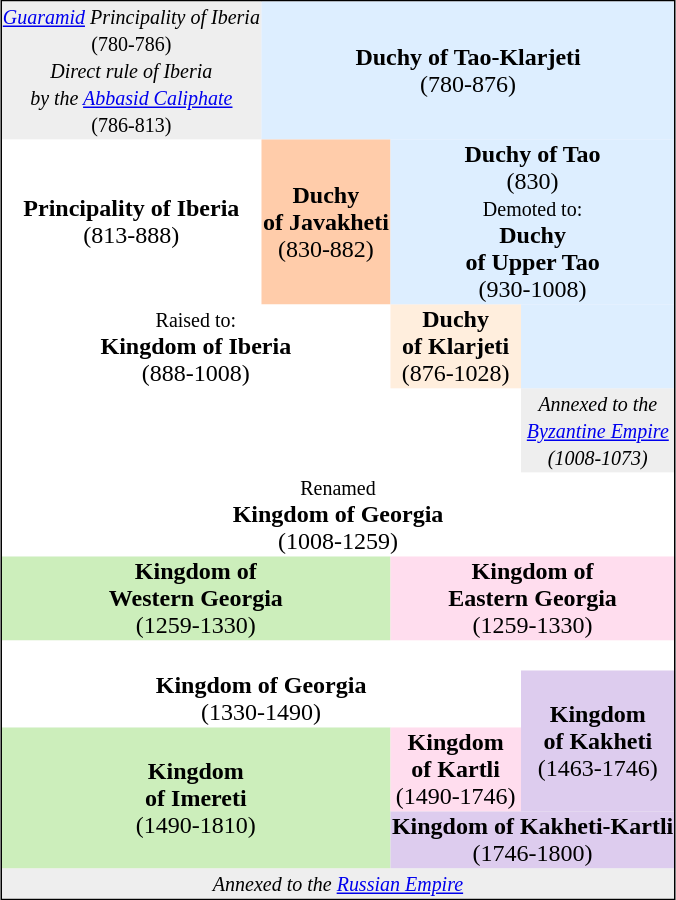<table align="center" style="border-spacing: 0px; border: 1px solid black; text-align: center;">
<tr>
<td colspan=1 style="background: #eee;"><small><em><a href='#'>Guaramid</a> Principality of Iberia</em><br>(780-786)<br><em>Direct rule of Iberia<br>by the <a href='#'>Abbasid Caliphate</a></em><br>(786-813)</small></td>
<td colspan=3 rowspan=2 style="background: #def;"><strong>Duchy of Tao-Klarjeti</strong><br>(780-876)</td>
</tr>
<tr>
<td colspan=1 rowspan=2 style="background: #fff;"><strong>Principality of Iberia</strong><br>(813-888)</td>
</tr>
<tr>
<td colspan=1 style="background: #fca;"><strong>Duchy<br>of Javakheti</strong><br>(830-882)</td>
<td colspan=2 style="background: #def;"><strong>Duchy of Tao</strong><br>(830)<br><small>Demoted to:</small><br><strong>Duchy<br>of Upper Tao</strong><br>(930-1008)</td>
</tr>
<tr>
<td colspan=2 style="background: #fff;"><small>Raised to:</small><br><strong>Kingdom of Iberia</strong><br>(888-1008)</td>
<td colspan=1 style="background: #fed;"><strong>Duchy<br>of Klarjeti</strong><br>(876-1028)</td>
<td colspan=1 style="background: #def;">      </td>
</tr>
<tr>
<td colspan=3 style="background: #fff;"></td>
<td colspan=1 style="background: #eee;"><small><em>Annexed to the<br><a href='#'>Byzantine Empire</a><br>(1008-1073)</em></small></td>
</tr>
<tr>
<td colspan=4 style="background: #fff;"><small>Renamed</small><br><strong>Kingdom of Georgia</strong><br>(1008-1259)</td>
</tr>
<tr>
<td colspan=2 style="background: #ceb;"><strong>Kingdom of<br>Western Georgia</strong><br>(1259-1330)</td>
<td colspan=2 style="background: #fde;"><strong>Kingdom of<br>Eastern Georgia</strong><br>(1259-1330)</td>
</tr>
<tr>
<td colspan=4 style="background: #fff;">      </td>
</tr>
<tr>
<td colspan=3 style="background: #fff;"><strong>Kingdom of Georgia</strong><br>(1330-1490)</td>
<td colspan=1 rowspan=2 style="background: #dce;"><strong>Kingdom<br>of Kakheti</strong><br>(1463-1746)</td>
</tr>
<tr>
<td colspan=2 rowspan="2" style="background: #ceb;"><strong>Kingdom<br>of Imereti</strong><br>(1490-1810)</td>
<td colspan=1 style="background: #fde;"><strong>Kingdom<br>of Kartli</strong><br>(1490-1746)</td>
</tr>
<tr>
<td colspan=2 style="background: #dce;"><strong>Kingdom of Kakheti-Kartli</strong><br>(1746-1800)</td>
</tr>
<tr>
<td colspan=4 style="background: #eee;"><small><em>Annexed to the <a href='#'>Russian Empire</a></em></small></td>
</tr>
<tr>
</tr>
</table>
